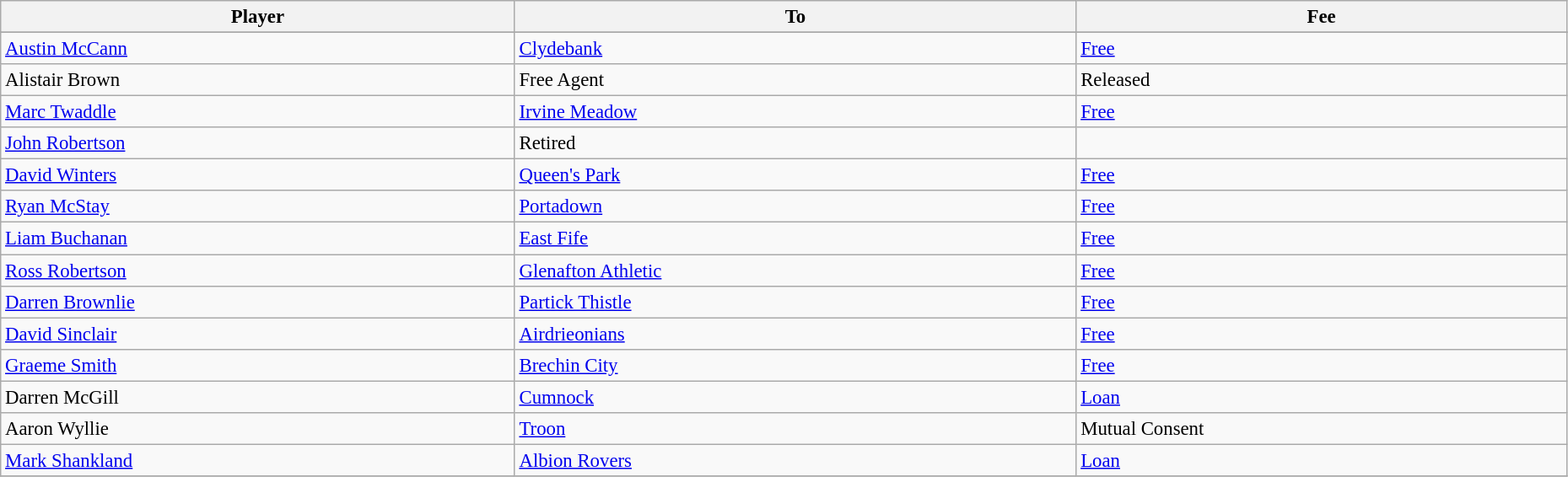<table class="wikitable" style="text-align:center; font-size:95%;width:98%; text-align:left">
<tr>
<th>Player</th>
<th>To</th>
<th>Fee</th>
</tr>
<tr>
</tr>
<tr>
<td> <a href='#'>Austin McCann</a></td>
<td> <a href='#'>Clydebank</a></td>
<td><a href='#'>Free</a></td>
</tr>
<tr>
<td> Alistair Brown</td>
<td>Free Agent</td>
<td>Released</td>
</tr>
<tr>
<td> <a href='#'>Marc Twaddle</a></td>
<td> <a href='#'>Irvine Meadow</a></td>
<td><a href='#'>Free</a></td>
</tr>
<tr>
<td> <a href='#'>John Robertson</a></td>
<td>Retired</td>
<td></td>
</tr>
<tr>
<td> <a href='#'>David Winters</a></td>
<td> <a href='#'>Queen's Park</a></td>
<td><a href='#'>Free</a></td>
</tr>
<tr>
<td> <a href='#'>Ryan McStay</a></td>
<td> <a href='#'>Portadown</a></td>
<td><a href='#'>Free</a></td>
</tr>
<tr>
<td> <a href='#'>Liam Buchanan</a></td>
<td> <a href='#'>East Fife</a></td>
<td><a href='#'>Free</a></td>
</tr>
<tr>
<td> <a href='#'>Ross Robertson</a></td>
<td> <a href='#'>Glenafton Athletic</a></td>
<td><a href='#'>Free</a></td>
</tr>
<tr>
<td> <a href='#'>Darren Brownlie</a></td>
<td> <a href='#'>Partick Thistle</a></td>
<td><a href='#'>Free</a></td>
</tr>
<tr>
<td> <a href='#'>David Sinclair</a></td>
<td> <a href='#'>Airdrieonians</a></td>
<td><a href='#'>Free</a></td>
</tr>
<tr>
<td> <a href='#'>Graeme Smith</a></td>
<td> <a href='#'>Brechin City</a></td>
<td><a href='#'>Free</a></td>
</tr>
<tr>
<td> Darren McGill</td>
<td> <a href='#'>Cumnock</a></td>
<td><a href='#'>Loan</a></td>
</tr>
<tr>
<td> Aaron Wyllie</td>
<td> <a href='#'>Troon</a></td>
<td>Mutual Consent</td>
</tr>
<tr>
<td> <a href='#'>Mark Shankland</a></td>
<td> <a href='#'>Albion Rovers</a></td>
<td><a href='#'>Loan</a></td>
</tr>
<tr>
</tr>
</table>
